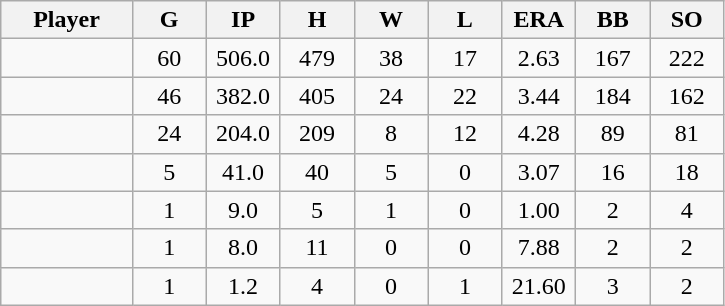<table class="wikitable sortable">
<tr>
<th bgcolor="#DDDDFF" width="16%">Player</th>
<th bgcolor="#DDDDFF" width="9%">G</th>
<th bgcolor="#DDDDFF" width="9%">IP</th>
<th bgcolor="#DDDDFF" width="9%">H</th>
<th bgcolor="#DDDDFF" width="9%">W</th>
<th bgcolor="#DDDDFF" width="9%">L</th>
<th bgcolor="#DDDDFF" width="9%">ERA</th>
<th bgcolor="#DDDDFF" width="9%">BB</th>
<th bgcolor="#DDDDFF" width="9%">SO</th>
</tr>
<tr align="center">
<td></td>
<td>60</td>
<td>506.0</td>
<td>479</td>
<td>38</td>
<td>17</td>
<td>2.63</td>
<td>167</td>
<td>222</td>
</tr>
<tr align="center">
<td></td>
<td>46</td>
<td>382.0</td>
<td>405</td>
<td>24</td>
<td>22</td>
<td>3.44</td>
<td>184</td>
<td>162</td>
</tr>
<tr align="center">
<td></td>
<td>24</td>
<td>204.0</td>
<td>209</td>
<td>8</td>
<td>12</td>
<td>4.28</td>
<td>89</td>
<td>81</td>
</tr>
<tr align="center">
<td></td>
<td>5</td>
<td>41.0</td>
<td>40</td>
<td>5</td>
<td>0</td>
<td>3.07</td>
<td>16</td>
<td>18</td>
</tr>
<tr align="center">
<td></td>
<td>1</td>
<td>9.0</td>
<td>5</td>
<td>1</td>
<td>0</td>
<td>1.00</td>
<td>2</td>
<td>4</td>
</tr>
<tr align="center">
<td></td>
<td>1</td>
<td>8.0</td>
<td>11</td>
<td>0</td>
<td>0</td>
<td>7.88</td>
<td>2</td>
<td>2</td>
</tr>
<tr align="center">
<td></td>
<td>1</td>
<td>1.2</td>
<td>4</td>
<td>0</td>
<td>1</td>
<td>21.60</td>
<td>3</td>
<td>2</td>
</tr>
</table>
